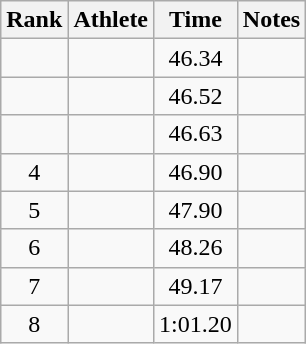<table class="wikitable sortable" style="text-align:center">
<tr>
<th>Rank</th>
<th>Athlete</th>
<th>Time</th>
<th>Notes</th>
</tr>
<tr>
<td></td>
<td align=left></td>
<td>46.34</td>
<td></td>
</tr>
<tr>
<td></td>
<td align=left></td>
<td>46.52</td>
<td></td>
</tr>
<tr>
<td></td>
<td align=left></td>
<td>46.63</td>
<td></td>
</tr>
<tr>
<td>4</td>
<td align=left></td>
<td>46.90</td>
<td></td>
</tr>
<tr>
<td>5</td>
<td align=left></td>
<td>47.90</td>
<td></td>
</tr>
<tr>
<td>6</td>
<td align=left></td>
<td>48.26</td>
<td></td>
</tr>
<tr>
<td>7</td>
<td align=left></td>
<td>49.17</td>
<td></td>
</tr>
<tr>
<td>8</td>
<td align=left></td>
<td>1:01.20</td>
<td></td>
</tr>
</table>
